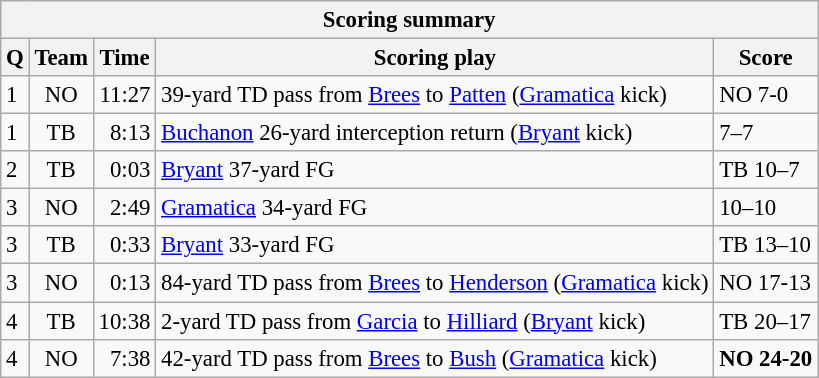<table class="wikitable" style="font-size: 95%">
<tr>
<th colspan=5>Scoring summary</th>
</tr>
<tr>
<th>Q</th>
<th>Team</th>
<th>Time</th>
<th>Scoring play</th>
<th>Score</th>
</tr>
<tr>
<td>1</td>
<td align=center>NO</td>
<td align=right>11:27</td>
<td>39-yard TD pass from <a href='#'>Brees</a> to <a href='#'>Patten</a> (<a href='#'>Gramatica</a> kick)</td>
<td>NO 7-0</td>
</tr>
<tr>
<td>1</td>
<td align=center>TB</td>
<td align=right>8:13</td>
<td><a href='#'>Buchanon</a> 26-yard interception return (<a href='#'>Bryant</a> kick)</td>
<td>7–7</td>
</tr>
<tr>
<td>2</td>
<td align=center>TB</td>
<td align=right>0:03</td>
<td><a href='#'>Bryant</a> 37-yard FG</td>
<td>TB 10–7</td>
</tr>
<tr>
<td>3</td>
<td align=center>NO</td>
<td align=right>2:49</td>
<td><a href='#'>Gramatica</a> 34-yard FG</td>
<td>10–10</td>
</tr>
<tr>
<td>3</td>
<td align=center>TB</td>
<td align=right>0:33</td>
<td><a href='#'>Bryant</a> 33-yard FG</td>
<td>TB 13–10</td>
</tr>
<tr>
<td>3</td>
<td align=center>NO</td>
<td align=right>0:13</td>
<td>84-yard TD pass from <a href='#'>Brees</a> to <a href='#'>Henderson</a> (<a href='#'>Gramatica</a> kick)</td>
<td>NO 17-13</td>
</tr>
<tr>
<td>4</td>
<td align=center>TB</td>
<td align=right>10:38</td>
<td>2-yard TD pass from <a href='#'>Garcia</a> to <a href='#'>Hilliard</a> (<a href='#'>Bryant</a> kick)</td>
<td>TB 20–17</td>
</tr>
<tr>
<td>4</td>
<td align=center>NO</td>
<td align=right>7:38</td>
<td>42-yard TD pass from <a href='#'>Brees</a> to <a href='#'>Bush</a> (<a href='#'>Gramatica</a> kick)</td>
<td><strong>NO 24-20</strong></td>
</tr>
</table>
